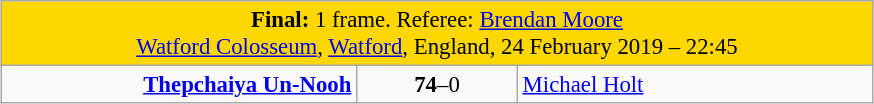<table class="wikitable" style="font-size: 95%; margin: 1em auto 1em auto;">
<tr>
<td colspan="3" align="center" bgcolor="#ffd700"><strong>Final:</strong> 1 frame. Referee: <a href='#'>Brendan Moore</a><br> <a href='#'>Watford Colosseum</a>, <a href='#'>Watford</a>, England, 24 February 2019 – 22:45</td>
</tr>
<tr>
<td width="230" align="right"><strong><a href='#'>Thepchaiya Un-Nooh</a></strong><br></td>
<td width="100" align="center"><strong>74</strong>–0</td>
<td width="230"><a href='#'>Michael Holt</a><br></td>
</tr>
</table>
